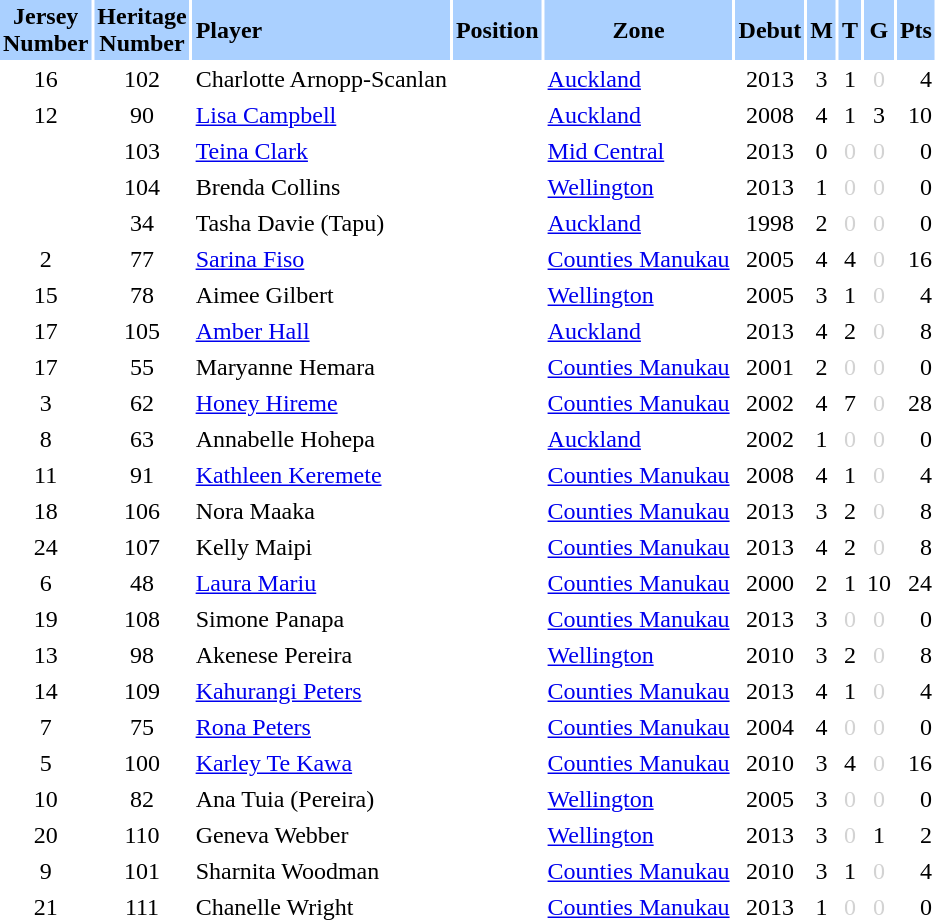<table class="sortable" border="0" cellspacing="2" cellpadding="2" style="text-align:center;">
<tr style="background:#AAD0FF">
<th>Jersey<br>Number</th>
<th>Heritage<br>Number</th>
<th align=left>Player</th>
<th>Position</th>
<th>Zone</th>
<th>Debut</th>
<th>M</th>
<th>T</th>
<th>G</th>
<th>Pts</th>
</tr>
<tr>
<td>16</td>
<td>102</td>
<td align=left>Charlotte Arnopp-Scanlan</td>
<td></td>
<td align=left> <a href='#'>Auckland</a></td>
<td>2013</td>
<td>3</td>
<td>1</td>
<td style="color:lightgray">0</td>
<td align=right>4</td>
</tr>
<tr>
<td>12</td>
<td>90</td>
<td align=left><a href='#'>Lisa Campbell</a></td>
<td></td>
<td align=left> <a href='#'>Auckland</a></td>
<td>2008</td>
<td>4</td>
<td>1</td>
<td>3</td>
<td align=right>10</td>
</tr>
<tr>
<td></td>
<td>103</td>
<td align=left><a href='#'>Teina Clark</a></td>
<td></td>
<td align=left> <a href='#'>Mid Central</a></td>
<td>2013</td>
<td>0</td>
<td style="color:lightgray">0</td>
<td style="color:lightgray">0</td>
<td align=right>0</td>
</tr>
<tr>
<td></td>
<td>104</td>
<td align=left>Brenda Collins</td>
<td></td>
<td align=left> <a href='#'>Wellington</a></td>
<td>2013</td>
<td>1</td>
<td style="color:lightgray">0</td>
<td style="color:lightgray">0</td>
<td align=right>0</td>
</tr>
<tr>
<td></td>
<td>34</td>
<td align=left>Tasha Davie (Tapu)</td>
<td></td>
<td align=left> <a href='#'>Auckland</a></td>
<td>1998</td>
<td>2</td>
<td style="color:lightgray">0</td>
<td style="color:lightgray">0</td>
<td align=right>0</td>
</tr>
<tr>
<td>2</td>
<td>77</td>
<td align=left><a href='#'>Sarina Fiso</a></td>
<td></td>
<td align=left> <a href='#'>Counties Manukau</a></td>
<td>2005</td>
<td>4</td>
<td>4</td>
<td style="color:lightgray">0</td>
<td align=right>16</td>
</tr>
<tr>
<td>15</td>
<td>78</td>
<td align=left>Aimee Gilbert</td>
<td></td>
<td align=left> <a href='#'>Wellington</a></td>
<td>2005</td>
<td>3</td>
<td>1</td>
<td style="color:lightgray">0</td>
<td align=right>4</td>
</tr>
<tr>
<td>17</td>
<td>105</td>
<td align=left><a href='#'>Amber Hall</a></td>
<td></td>
<td align=left> <a href='#'>Auckland</a></td>
<td>2013</td>
<td>4</td>
<td>2</td>
<td style="color:lightgray">0</td>
<td align=right>8</td>
</tr>
<tr>
<td>17</td>
<td>55</td>
<td align=left>Maryanne Hemara</td>
<td></td>
<td align=left> <a href='#'>Counties Manukau</a></td>
<td>2001</td>
<td>2</td>
<td style="color:lightgray">0</td>
<td style="color:lightgray">0</td>
<td align=right>0</td>
</tr>
<tr>
<td>3</td>
<td>62</td>
<td align=left><a href='#'>Honey Hireme</a></td>
<td></td>
<td align=left> <a href='#'>Counties Manukau</a></td>
<td>2002</td>
<td>4</td>
<td>7</td>
<td style="color:lightgray">0</td>
<td align=right>28</td>
</tr>
<tr>
<td>8</td>
<td>63</td>
<td align=left>Annabelle Hohepa</td>
<td></td>
<td align=left> <a href='#'>Auckland</a></td>
<td>2002</td>
<td>1</td>
<td style="color:lightgray">0</td>
<td style="color:lightgray">0</td>
<td align=right>0</td>
</tr>
<tr>
<td>11</td>
<td>91</td>
<td align=left><a href='#'>Kathleen Keremete</a></td>
<td></td>
<td align=left> <a href='#'>Counties Manukau</a></td>
<td>2008</td>
<td>4</td>
<td>1</td>
<td style="color:lightgray">0</td>
<td align=right>4</td>
</tr>
<tr>
<td>18</td>
<td>106</td>
<td align=left>Nora Maaka</td>
<td></td>
<td align=left> <a href='#'>Counties Manukau</a></td>
<td>2013</td>
<td>3</td>
<td>2</td>
<td style="color:lightgray">0</td>
<td align=right>8</td>
</tr>
<tr>
<td>24</td>
<td>107</td>
<td align=left>Kelly Maipi</td>
<td></td>
<td align=left> <a href='#'>Counties Manukau</a></td>
<td>2013</td>
<td>4</td>
<td>2</td>
<td style="color:lightgray">0</td>
<td align=right>8</td>
</tr>
<tr>
<td>6</td>
<td>48</td>
<td align=left><a href='#'>Laura Mariu</a></td>
<td></td>
<td align=left> <a href='#'>Counties Manukau</a></td>
<td>2000</td>
<td>2</td>
<td>1</td>
<td>10</td>
<td align=right>24</td>
</tr>
<tr>
<td>19</td>
<td>108</td>
<td align=left>Simone Panapa</td>
<td></td>
<td align=left> <a href='#'>Counties Manukau</a></td>
<td>2013</td>
<td>3</td>
<td style="color:lightgray">0</td>
<td style="color:lightgray">0</td>
<td align=right>0</td>
</tr>
<tr>
<td>13</td>
<td>98</td>
<td align=left>Akenese Pereira</td>
<td></td>
<td align=left> <a href='#'>Wellington</a></td>
<td>2010</td>
<td>3</td>
<td>2</td>
<td style="color:lightgray">0</td>
<td align=right>8</td>
</tr>
<tr>
<td>14</td>
<td>109</td>
<td align=left><a href='#'>Kahurangi Peters</a></td>
<td></td>
<td align=left> <a href='#'>Counties Manukau</a></td>
<td>2013</td>
<td>4</td>
<td>1</td>
<td style="color:lightgray">0</td>
<td align=right>4</td>
</tr>
<tr>
<td>7</td>
<td>75</td>
<td align=left><a href='#'>Rona Peters</a></td>
<td></td>
<td align=left> <a href='#'>Counties Manukau</a></td>
<td>2004</td>
<td>4</td>
<td style="color:lightgray">0</td>
<td style="color:lightgray">0</td>
<td align=right>0</td>
</tr>
<tr>
<td>5</td>
<td>100</td>
<td align=left><a href='#'>Karley Te Kawa</a></td>
<td></td>
<td align=left> <a href='#'>Counties Manukau</a></td>
<td>2010</td>
<td>3</td>
<td>4</td>
<td style="color:lightgray">0</td>
<td align=right>16</td>
</tr>
<tr>
<td>10</td>
<td>82</td>
<td align=left>Ana Tuia (Pereira)</td>
<td></td>
<td align=left> <a href='#'>Wellington</a></td>
<td>2005</td>
<td>3</td>
<td style="color:lightgray">0</td>
<td style="color:lightgray">0</td>
<td align=right>0</td>
</tr>
<tr>
<td>20</td>
<td>110</td>
<td align=left>Geneva Webber</td>
<td></td>
<td align=left> <a href='#'>Wellington</a></td>
<td>2013</td>
<td>3</td>
<td style="color:lightgray">0</td>
<td>1</td>
<td align=right>2</td>
</tr>
<tr>
<td>9</td>
<td>101</td>
<td align=left>Sharnita Woodman</td>
<td></td>
<td align=left> <a href='#'>Counties Manukau</a></td>
<td>2010</td>
<td>3</td>
<td>1</td>
<td style="color:lightgray">0</td>
<td align=right>4</td>
</tr>
<tr>
<td>21</td>
<td>111</td>
<td align=left>Chanelle Wright</td>
<td></td>
<td align=left> <a href='#'>Counties Manukau</a></td>
<td>2013</td>
<td>1</td>
<td style="color:lightgray">0</td>
<td style="color:lightgray">0</td>
<td align=right>0</td>
</tr>
</table>
